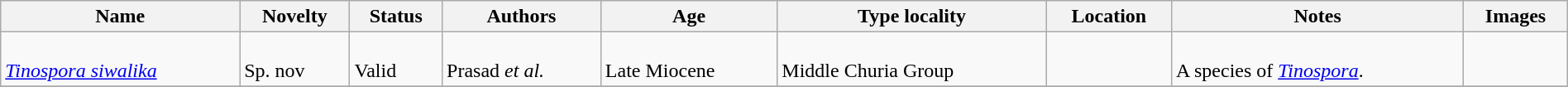<table class="wikitable sortable" align="center" width="100%">
<tr>
<th>Name</th>
<th>Novelty</th>
<th>Status</th>
<th>Authors</th>
<th>Age</th>
<th>Type locality</th>
<th>Location</th>
<th>Notes</th>
<th>Images</th>
</tr>
<tr>
<td><br><em><a href='#'>Tinospora siwalika</a></em></td>
<td><br>Sp. nov</td>
<td><br>Valid</td>
<td><br>Prasad <em>et al.</em></td>
<td><br>Late Miocene</td>
<td><br>Middle Churia Group</td>
<td><br></td>
<td><br>A species of <em><a href='#'>Tinospora</a></em>.</td>
<td></td>
</tr>
<tr>
</tr>
</table>
